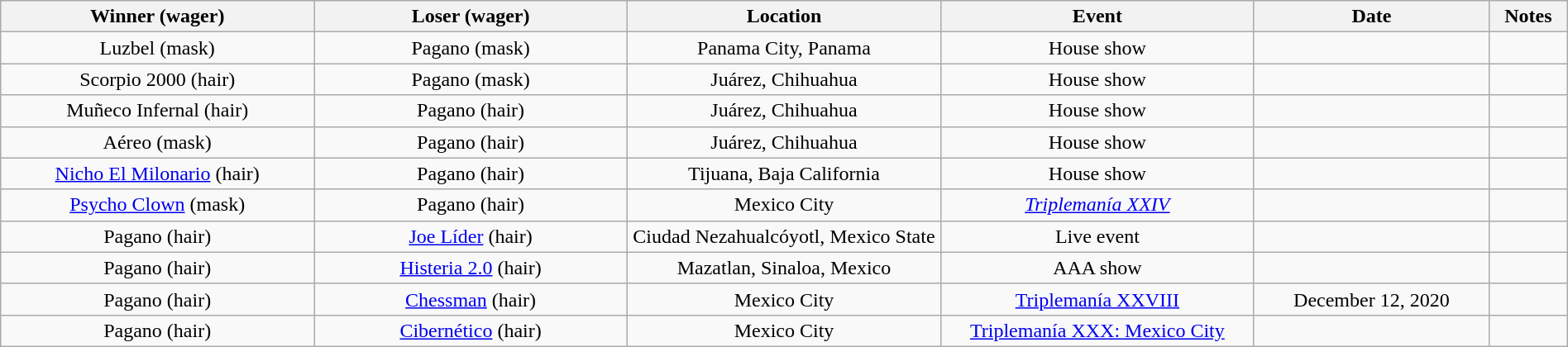<table class="wikitable sortable" width=100%  style="text-align: center">
<tr>
<th width=20% scope="col">Winner (wager)</th>
<th width=20% scope="col">Loser (wager)</th>
<th width=20% scope="col">Location</th>
<th width=20% scope="col">Event</th>
<th width=15% scope="col">Date</th>
<th class="unsortable" width=5% scope="col">Notes</th>
</tr>
<tr>
<td>Luzbel (mask)</td>
<td>Pagano (mask)</td>
<td>Panama City, Panama</td>
<td>House show</td>
<td></td>
<td></td>
</tr>
<tr>
<td>Scorpio 2000 (hair)</td>
<td>Pagano (mask)</td>
<td>Juárez, Chihuahua</td>
<td>House show</td>
<td></td>
<td></td>
</tr>
<tr>
<td>Muñeco Infernal (hair)</td>
<td>Pagano (hair)</td>
<td>Juárez, Chihuahua</td>
<td>House show</td>
<td></td>
<td></td>
</tr>
<tr>
<td>Aéreo (mask)</td>
<td>Pagano (hair)</td>
<td>Juárez, Chihuahua</td>
<td>House show</td>
<td></td>
<td></td>
</tr>
<tr>
<td><a href='#'>Nicho El Milonario</a> (hair)</td>
<td>Pagano (hair)</td>
<td>Tijuana, Baja California</td>
<td>House show</td>
<td></td>
<td></td>
</tr>
<tr>
<td><a href='#'>Psycho Clown</a> (mask)</td>
<td>Pagano (hair)</td>
<td>Mexico City</td>
<td><em><a href='#'>Triplemanía XXIV</a></em></td>
<td></td>
<td></td>
</tr>
<tr>
<td>Pagano (hair)</td>
<td><a href='#'>Joe Líder</a> (hair)</td>
<td>Ciudad Nezahualcóyotl, Mexico State</td>
<td>Live event</td>
<td></td>
<td></td>
</tr>
<tr>
<td>Pagano (hair)</td>
<td><a href='#'>Histeria 2.0</a> (hair)</td>
<td>Mazatlan, Sinaloa, Mexico</td>
<td>AAA show</td>
<td></td>
<td></td>
</tr>
<tr>
<td>Pagano (hair)</td>
<td><a href='#'>Chessman</a> (hair)</td>
<td>Mexico City</td>
<td><a href='#'>Triplemanía XXVIII</a></td>
<td>December 12, 2020</td>
<td></td>
</tr>
<tr>
<td>Pagano  (hair)</td>
<td><a href='#'>Cibernético</a> (hair)</td>
<td>Mexico City</td>
<td><a href='#'>Triplemanía XXX: Mexico City</a></td>
<td></td>
<td></td>
</tr>
</table>
